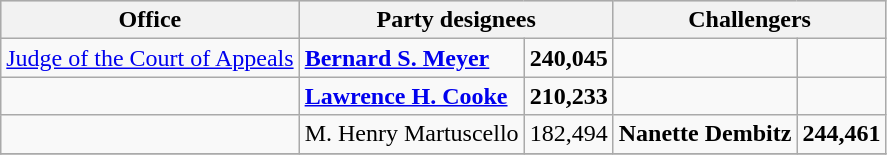<table class=wikitable>
<tr bgcolor=lightgrey>
<th>Office</th>
<th colspan="2">Party designees</th>
<th colspan="2">Challengers</th>
</tr>
<tr>
<td><a href='#'>Judge of the Court of Appeals</a></td>
<td><strong><a href='#'>Bernard S. Meyer</a></strong></td>
<td align="right"><strong>240,045</strong></td>
<td></td>
<td align="right"></td>
</tr>
<tr>
<td></td>
<td><strong><a href='#'>Lawrence H. Cooke</a></strong></td>
<td align="right"><strong>210,233</strong></td>
<td></td>
<td align="right"></td>
</tr>
<tr>
<td></td>
<td>M. Henry Martuscello</td>
<td align="right">182,494</td>
<td><strong>Nanette Dembitz</strong></td>
<td align="right"><strong>244,461</strong></td>
</tr>
<tr>
</tr>
</table>
